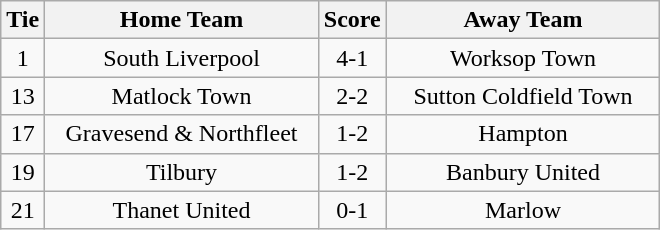<table class="wikitable" style="text-align:center;">
<tr>
<th width=20>Tie</th>
<th width=175>Home Team</th>
<th width=20>Score</th>
<th width=175>Away Team</th>
</tr>
<tr>
<td>1</td>
<td>South Liverpool</td>
<td>4-1</td>
<td>Worksop Town</td>
</tr>
<tr>
<td>13</td>
<td>Matlock Town</td>
<td>2-2</td>
<td>Sutton Coldfield Town</td>
</tr>
<tr>
<td>17</td>
<td>Gravesend & Northfleet</td>
<td>1-2</td>
<td>Hampton</td>
</tr>
<tr>
<td>19</td>
<td>Tilbury</td>
<td>1-2</td>
<td>Banbury United</td>
</tr>
<tr>
<td>21</td>
<td>Thanet United</td>
<td>0-1</td>
<td>Marlow</td>
</tr>
</table>
